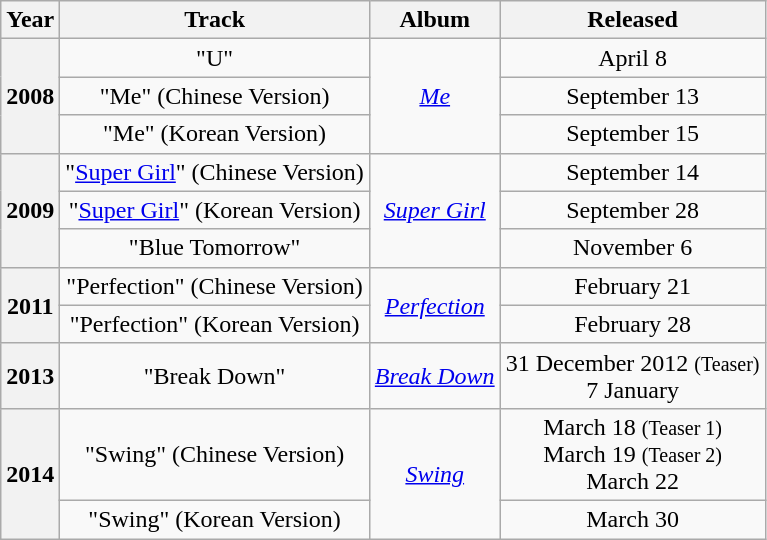<table class="wikitable" style="text-align:center">
<tr>
<th>Year</th>
<th>Track</th>
<th>Album</th>
<th>Released</th>
</tr>
<tr>
<th rowspan=3>2008</th>
<td>"U"</td>
<td rowspan=3><em><a href='#'>Me</a></em></td>
<td>April 8</td>
</tr>
<tr>
<td>"Me" (Chinese Version)</td>
<td>September 13</td>
</tr>
<tr>
<td>"Me" (Korean Version)</td>
<td>September 15</td>
</tr>
<tr>
<th rowspan=3>2009</th>
<td>"<a href='#'>Super Girl</a>" (Chinese Version)</td>
<td rowspan=3><em><a href='#'>Super Girl</a></em></td>
<td>September 14</td>
</tr>
<tr>
<td>"<a href='#'>Super Girl</a>" (Korean Version)</td>
<td>September 28</td>
</tr>
<tr>
<td>"Blue Tomorrow"</td>
<td>November 6</td>
</tr>
<tr>
<th rowspan=2>2011</th>
<td>"Perfection" (Chinese Version)</td>
<td rowspan=2><em><a href='#'>Perfection</a></em></td>
<td>February 21</td>
</tr>
<tr>
<td>"Perfection" (Korean Version)</td>
<td>February 28</td>
</tr>
<tr>
<th>2013</th>
<td>"Break Down"</td>
<td><em><a href='#'>Break Down</a></em></td>
<td>31 December 2012 <small>(Teaser)</small><br>7 January</td>
</tr>
<tr>
<th rowspan=2>2014</th>
<td>"Swing" (Chinese Version)</td>
<td rowspan=2><em><a href='#'>Swing</a></em></td>
<td>March 18 <small>(Teaser 1)</small><br>March 19 <small>(Teaser 2)</small><br>March 22</td>
</tr>
<tr>
<td>"Swing" (Korean Version)</td>
<td>March 30</td>
</tr>
</table>
